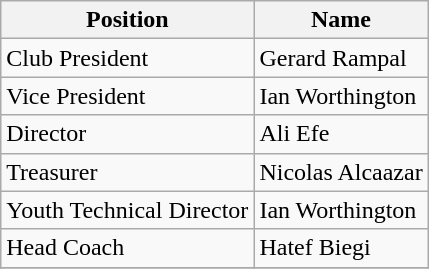<table class="wikitable">
<tr>
<th>Position</th>
<th>Name</th>
</tr>
<tr>
<td>Club President</td>
<td> Gerard Rampal</td>
</tr>
<tr>
<td>Vice President</td>
<td> Ian Worthington</td>
</tr>
<tr>
<td>Director</td>
<td> Ali Efe</td>
</tr>
<tr>
<td>Treasurer</td>
<td> Nicolas Alcaazar</td>
</tr>
<tr>
<td>Youth Technical Director</td>
<td> Ian Worthington</td>
</tr>
<tr>
<td>Head Coach</td>
<td> Hatef Biegi</td>
</tr>
<tr>
</tr>
</table>
